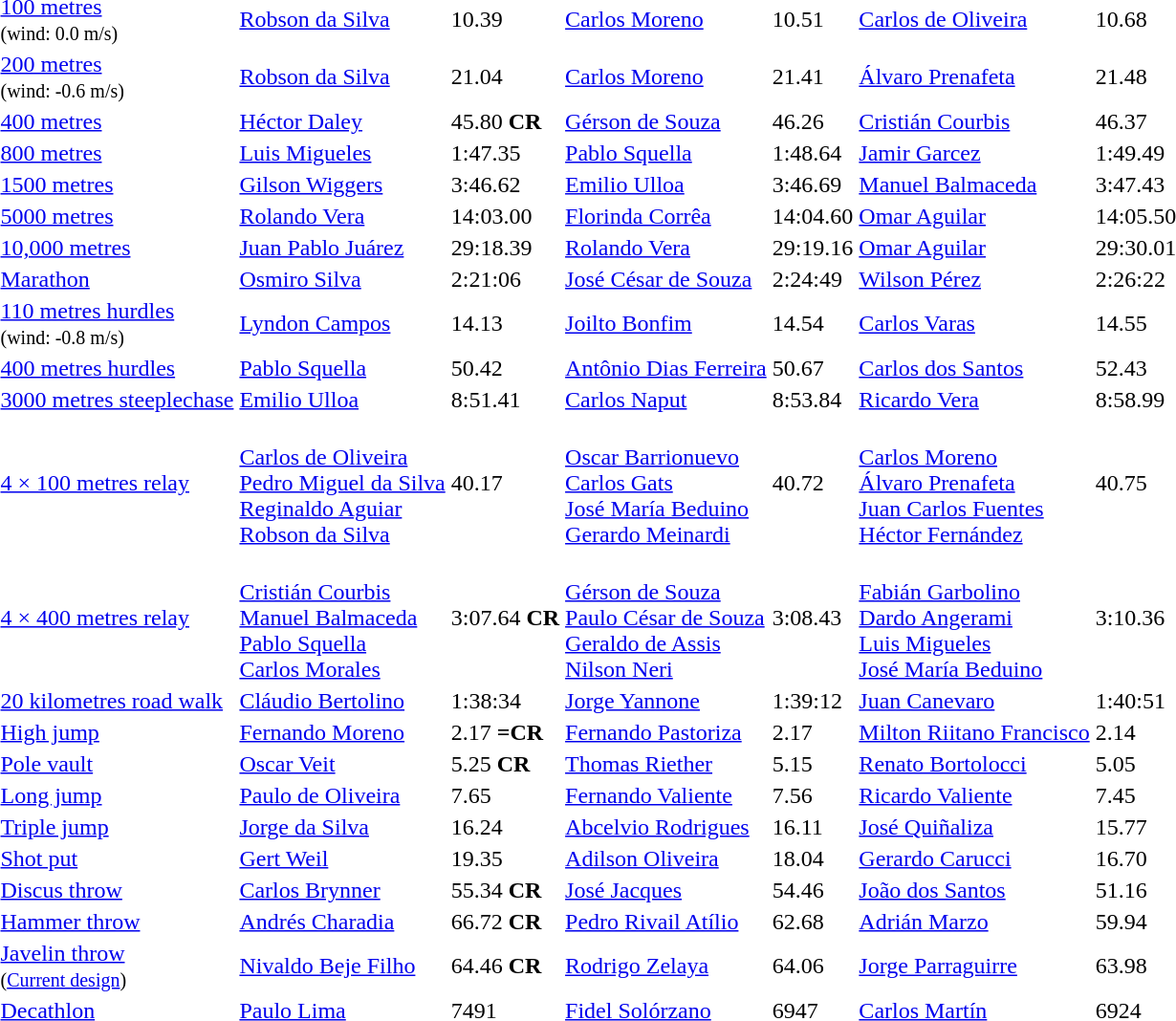<table>
<tr>
<td><a href='#'>100 metres</a><br><small>(wind: 0.0 m/s)</small></td>
<td><a href='#'>Robson da Silva</a><br> </td>
<td>10.39</td>
<td><a href='#'>Carlos Moreno</a><br> </td>
<td>10.51</td>
<td><a href='#'>Carlos de Oliveira</a><br> </td>
<td>10.68</td>
</tr>
<tr>
<td><a href='#'>200 metres</a><br><small>(wind: -0.6 m/s)</small></td>
<td><a href='#'>Robson da Silva</a><br> </td>
<td>21.04</td>
<td><a href='#'>Carlos Moreno</a><br> </td>
<td>21.41</td>
<td><a href='#'>Álvaro Prenafeta</a><br> </td>
<td>21.48</td>
</tr>
<tr>
<td><a href='#'>400 metres</a></td>
<td><a href='#'>Héctor Daley</a><br> </td>
<td>45.80 <strong>CR</strong></td>
<td><a href='#'>Gérson de Souza</a><br> </td>
<td>46.26</td>
<td><a href='#'>Cristián Courbis</a><br> </td>
<td>46.37</td>
</tr>
<tr>
<td><a href='#'>800 metres</a></td>
<td><a href='#'>Luis Migueles</a><br> </td>
<td>1:47.35</td>
<td><a href='#'>Pablo Squella</a><br> </td>
<td>1:48.64</td>
<td><a href='#'>Jamir Garcez</a><br> </td>
<td>1:49.49</td>
</tr>
<tr>
<td><a href='#'>1500 metres</a></td>
<td><a href='#'>Gilson Wiggers</a><br> </td>
<td>3:46.62</td>
<td><a href='#'>Emilio Ulloa</a><br> </td>
<td>3:46.69</td>
<td><a href='#'>Manuel Balmaceda</a><br> </td>
<td>3:47.43</td>
</tr>
<tr>
<td><a href='#'>5000 metres</a></td>
<td><a href='#'>Rolando Vera</a><br> </td>
<td>14:03.00</td>
<td><a href='#'>Florinda Corrêa</a><br> </td>
<td>14:04.60</td>
<td><a href='#'>Omar Aguilar</a><br> </td>
<td>14:05.50</td>
</tr>
<tr>
<td><a href='#'>10,000 metres</a></td>
<td><a href='#'>Juan Pablo Juárez</a><br> </td>
<td>29:18.39</td>
<td><a href='#'>Rolando Vera</a><br> </td>
<td>29:19.16</td>
<td><a href='#'>Omar Aguilar</a><br> </td>
<td>29:30.01</td>
</tr>
<tr>
<td><a href='#'>Marathon</a></td>
<td><a href='#'>Osmiro Silva</a><br> </td>
<td>2:21:06</td>
<td><a href='#'>José César de Souza</a><br> </td>
<td>2:24:49</td>
<td><a href='#'>Wilson Pérez</a><br> </td>
<td>2:26:22</td>
</tr>
<tr>
<td><a href='#'>110 metres hurdles</a><br><small>(wind: -0.8 m/s)</small></td>
<td><a href='#'>Lyndon Campos</a><br> </td>
<td>14.13</td>
<td><a href='#'>Joilto Bonfim</a><br> </td>
<td>14.54</td>
<td><a href='#'>Carlos Varas</a><br> </td>
<td>14.55</td>
</tr>
<tr>
<td><a href='#'>400 metres hurdles</a></td>
<td><a href='#'>Pablo Squella</a><br> </td>
<td>50.42</td>
<td><a href='#'>Antônio Dias Ferreira</a><br> </td>
<td>50.67</td>
<td><a href='#'>Carlos dos Santos</a><br> </td>
<td>52.43</td>
</tr>
<tr>
<td><a href='#'>3000 metres steeplechase</a></td>
<td><a href='#'>Emilio Ulloa</a><br> </td>
<td>8:51.41</td>
<td><a href='#'>Carlos Naput</a><br> </td>
<td>8:53.84</td>
<td><a href='#'>Ricardo Vera</a><br> </td>
<td>8:58.99</td>
</tr>
<tr>
<td><a href='#'>4 × 100 metres relay</a></td>
<td><br><a href='#'>Carlos de Oliveira</a><br><a href='#'>Pedro Miguel da Silva</a><br><a href='#'>Reginaldo Aguiar</a><br><a href='#'>Robson da Silva</a></td>
<td>40.17</td>
<td><br><a href='#'>Oscar Barrionuevo</a><br><a href='#'>Carlos Gats</a><br><a href='#'>José María Beduino</a><br><a href='#'>Gerardo Meinardi</a></td>
<td>40.72</td>
<td><br><a href='#'>Carlos Moreno</a><br><a href='#'>Álvaro Prenafeta</a><br><a href='#'>Juan Carlos Fuentes</a><br><a href='#'>Héctor Fernández</a></td>
<td>40.75</td>
</tr>
<tr>
<td><a href='#'>4 × 400 metres relay</a></td>
<td><br><a href='#'>Cristián Courbis</a><br><a href='#'>Manuel Balmaceda</a><br><a href='#'>Pablo Squella</a><br><a href='#'>Carlos Morales</a></td>
<td>3:07.64 <strong>CR</strong></td>
<td><br><a href='#'>Gérson de Souza</a><br><a href='#'>Paulo César de Souza</a><br><a href='#'>Geraldo de Assis</a><br><a href='#'>Nilson Neri</a></td>
<td>3:08.43</td>
<td><br><a href='#'>Fabián Garbolino</a><br><a href='#'>Dardo Angerami</a><br><a href='#'>Luis Migueles</a><br><a href='#'>José María Beduino</a></td>
<td>3:10.36</td>
</tr>
<tr>
<td><a href='#'>20 kilometres road walk</a></td>
<td><a href='#'>Cláudio Bertolino</a><br> </td>
<td>1:38:34</td>
<td><a href='#'>Jorge Yannone</a><br> </td>
<td>1:39:12</td>
<td><a href='#'>Juan Canevaro</a><br> </td>
<td>1:40:51</td>
</tr>
<tr>
<td><a href='#'>High jump</a></td>
<td><a href='#'>Fernando Moreno</a><br> </td>
<td>2.17 <strong>=CR</strong></td>
<td><a href='#'>Fernando Pastoriza</a><br> </td>
<td>2.17</td>
<td><a href='#'>Milton Riitano Francisco</a><br> </td>
<td>2.14</td>
</tr>
<tr>
<td><a href='#'>Pole vault</a></td>
<td><a href='#'>Oscar Veit</a><br> </td>
<td>5.25 <strong>CR</strong></td>
<td><a href='#'>Thomas Riether</a><br> </td>
<td>5.15</td>
<td><a href='#'>Renato Bortolocci</a><br> </td>
<td>5.05</td>
</tr>
<tr>
<td><a href='#'>Long jump</a></td>
<td><a href='#'>Paulo de Oliveira</a><br> </td>
<td>7.65</td>
<td><a href='#'>Fernando Valiente</a><br> </td>
<td>7.56</td>
<td><a href='#'>Ricardo Valiente</a><br> </td>
<td>7.45</td>
</tr>
<tr>
<td><a href='#'>Triple jump</a></td>
<td><a href='#'>Jorge da Silva</a><br> </td>
<td>16.24</td>
<td><a href='#'>Abcelvio Rodrigues</a><br> </td>
<td>16.11</td>
<td><a href='#'>José Quiñaliza</a><br> </td>
<td>15.77</td>
</tr>
<tr>
<td><a href='#'>Shot put</a></td>
<td><a href='#'>Gert Weil</a><br> </td>
<td>19.35</td>
<td><a href='#'>Adilson Oliveira</a><br> </td>
<td>18.04</td>
<td><a href='#'>Gerardo Carucci</a><br> </td>
<td>16.70</td>
</tr>
<tr>
<td><a href='#'>Discus throw</a></td>
<td><a href='#'>Carlos Brynner</a><br> </td>
<td>55.34 <strong>CR</strong></td>
<td><a href='#'>José Jacques</a><br> </td>
<td>54.46</td>
<td><a href='#'>João dos Santos</a><br> </td>
<td>51.16</td>
</tr>
<tr>
<td><a href='#'>Hammer throw</a></td>
<td><a href='#'>Andrés Charadia</a><br> </td>
<td>66.72 <strong>CR</strong></td>
<td><a href='#'>Pedro Rivail Atílio</a><br> </td>
<td>62.68</td>
<td><a href='#'>Adrián Marzo</a><br> </td>
<td>59.94</td>
</tr>
<tr>
<td><a href='#'>Javelin throw</a><br><small>(<a href='#'>Current design</a>)</small></td>
<td><a href='#'>Nivaldo Beje Filho</a><br> </td>
<td>64.46 <strong>CR</strong></td>
<td><a href='#'>Rodrigo Zelaya</a><br> </td>
<td>64.06</td>
<td><a href='#'>Jorge Parraguirre</a><br> </td>
<td>63.98</td>
</tr>
<tr>
<td><a href='#'>Decathlon</a></td>
<td><a href='#'>Paulo Lima</a><br> </td>
<td>7491</td>
<td><a href='#'>Fidel Solórzano</a><br> </td>
<td>6947</td>
<td><a href='#'>Carlos Martín</a><br> </td>
<td>6924</td>
</tr>
</table>
